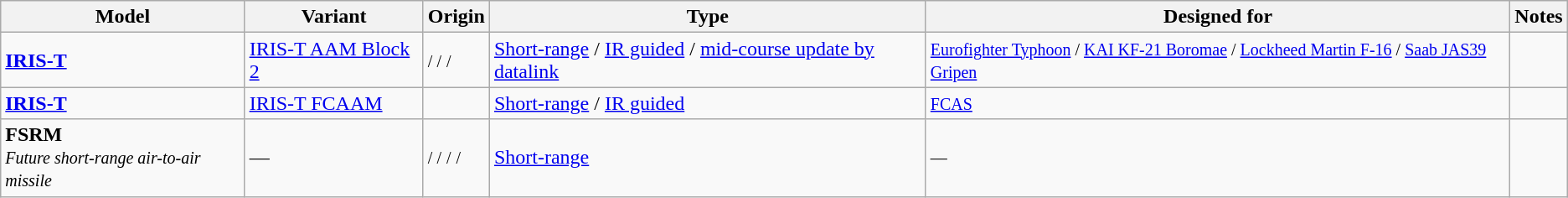<table class="wikitable sortable">
<tr>
<th>Model</th>
<th>Variant</th>
<th>Origin</th>
<th>Type</th>
<th>Designed for</th>
<th>Notes</th>
</tr>
<tr>
<td><strong><a href='#'>IRIS-T</a></strong></td>
<td><a href='#'>IRIS-T AAM Block 2</a></td>
<td><small> /  /</small> <small> / </small></td>
<td><a href='#'>Short-range</a> / <a href='#'>IR guided</a> / <a href='#'>mid-course update by datalink</a></td>
<td><small><a href='#'>Eurofighter Typhoon</a> / <a href='#'>KAI KF-21 Boromae</a> / <a href='#'>Lockheed Martin F-16</a> / <a href='#'>Saab JAS39 Gripen</a></small></td>
<td></td>
</tr>
<tr>
<td><strong><a href='#'>IRIS-T</a></strong></td>
<td><a href='#'>IRIS-T FCAAM</a></td>
<td><small></small></td>
<td><a href='#'>Short-range</a> / <a href='#'>IR guided</a></td>
<td><small><a href='#'>FCAS</a></small></td>
<td></td>
</tr>
<tr>
<td><strong>FSRM</strong><br><small><em>Future short-range air-to-air missile</em></small></td>
<td>—</td>
<td><small> /  /</small> <small> /</small> <small> / </small></td>
<td><a href='#'>Short-range</a></td>
<td><small>—</small></td>
<td></td>
</tr>
</table>
